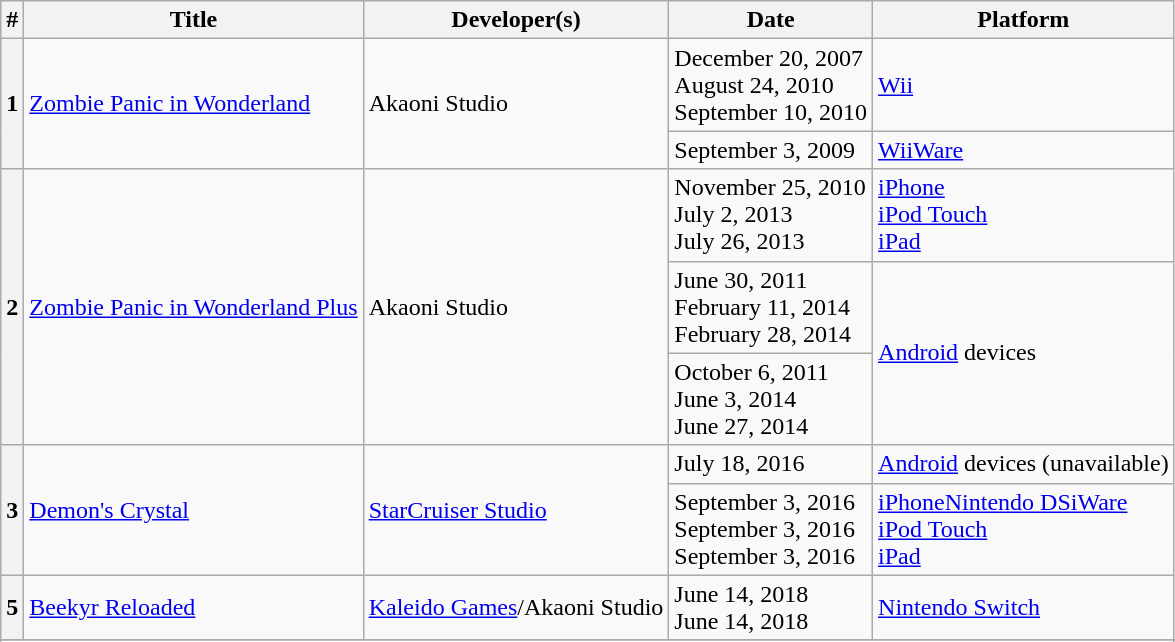<table class="wikitable sortable">
<tr>
<th>#</th>
<th>Title</th>
<th>Developer(s)</th>
<th>Date</th>
<th>Platform</th>
</tr>
<tr>
<th rowspan="2">1</th>
<td rowspan="2"><a href='#'>Zombie Panic in Wonderland</a></td>
<td rowspan="2">Akaoni Studio</td>
<td> December 20, 2007<br> August 24, 2010<br> September 10, 2010</td>
<td><a href='#'>Wii</a></td>
</tr>
<tr>
<td> September 3, 2009</td>
<td><a href='#'>WiiWare</a></td>
</tr>
<tr>
<th rowspan="3">2</th>
<td rowspan="3"><a href='#'>Zombie Panic in Wonderland Plus</a></td>
<td rowspan="3">Akaoni Studio</td>
<td> November 25, 2010<br> July 2, 2013<br> July 26, 2013</td>
<td><a href='#'>iPhone</a><br><a href='#'>iPod Touch</a><br><a href='#'>iPad</a></td>
</tr>
<tr>
<td> June 30, 2011<br> February 11, 2014<br> February 28, 2014</td>
<td rowspan="2"><a href='#'>Android</a> devices</td>
</tr>
<tr>
<td> October 6, 2011<br> June 3, 2014<br> June 27, 2014</td>
</tr>
<tr>
<th rowspan="2">3</th>
<td rowspan="2"><a href='#'>Demon's Crystal</a></td>
<td rowspan="2"><a href='#'>StarCruiser Studio</a></td>
<td> July 18, 2016</td>
<td><a href='#'>Android</a> devices (unavailable)</td>
</tr>
<tr>
<td> September 3, 2016<br> September 3, 2016<br> September 3, 2016</td>
<td><a href='#'>iPhoneNintendo DSiWare</a><br><a href='#'>iPod Touch</a><br><a href='#'>iPad</a></td>
</tr>
<tr>
<th>5</th>
<td><a href='#'>Beekyr Reloaded</a></td>
<td><a href='#'>Kaleido Games</a>/Akaoni Studio</td>
<td> June 14, 2018<br> June 14, 2018</td>
<td><a href='#'>Nintendo Switch</a></td>
</tr>
<tr>
</tr>
<tr>
</tr>
<tr>
</tr>
</table>
